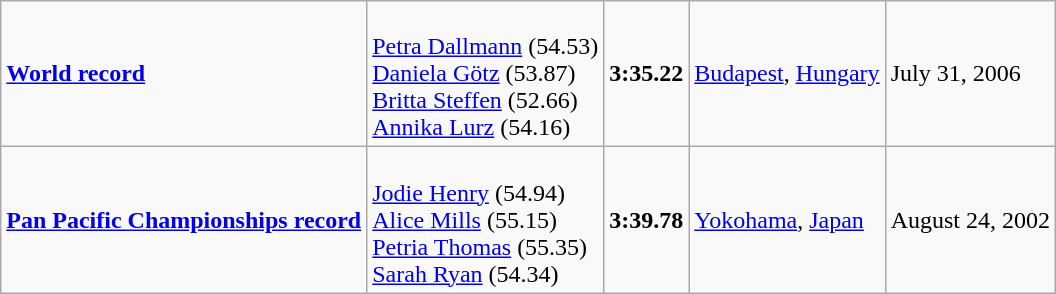<table class="wikitable">
<tr>
<td><strong><a href='#'>World record</a></strong></td>
<td><br><a href='#'>Petra Dallmann</a> (54.53)<br><a href='#'>Daniela Götz</a> (53.87)<br><a href='#'>Britta Steffen</a> (52.66)<br><a href='#'>Annika Lurz</a> (54.16)</td>
<td><strong>3:35.22</strong></td>
<td><a href='#'>Budapest</a>, <a href='#'>Hungary</a></td>
<td>July 31, 2006</td>
</tr>
<tr>
<td><strong><a href='#'>Pan Pacific Championships record</a></strong></td>
<td><br><a href='#'>Jodie Henry</a> (54.94)<br><a href='#'>Alice Mills</a> (55.15)<br><a href='#'>Petria Thomas</a> (55.35)<br><a href='#'>Sarah Ryan</a> (54.34)</td>
<td><strong>3:39.78</strong></td>
<td><a href='#'>Yokohama</a>, <a href='#'>Japan</a></td>
<td>August 24, 2002</td>
</tr>
</table>
